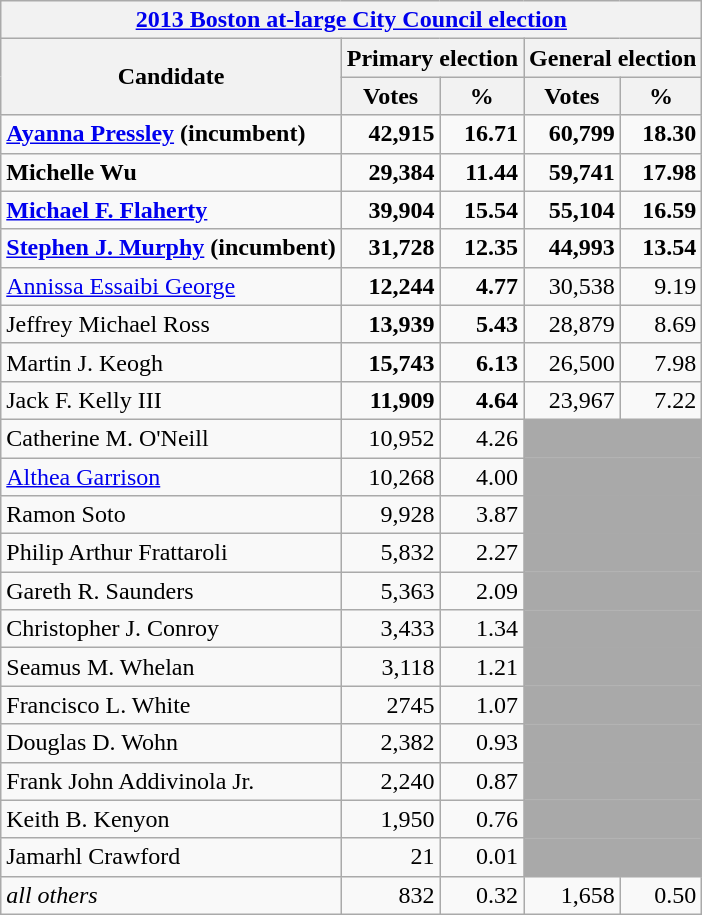<table class=wikitable>
<tr>
<th colspan=5><a href='#'>2013 Boston at-large City Council election</a></th>
</tr>
<tr>
<th colspan=1 rowspan=2>Candidate</th>
<th colspan=2><strong>Primary election</strong></th>
<th colspan=2><strong>General election</strong></th>
</tr>
<tr>
<th>Votes</th>
<th>%</th>
<th>Votes</th>
<th>%</th>
</tr>
<tr>
<td><strong><a href='#'>Ayanna Pressley</a> (incumbent) </strong></td>
<td align="right"><strong>42,915</strong></td>
<td align="right"><strong>16.71</strong></td>
<td align="right"><strong>60,799</strong></td>
<td align="right"><strong>18.30</strong></td>
</tr>
<tr>
<td><strong>Michelle Wu</strong></td>
<td align="right"><strong>29,384</strong></td>
<td align="right"><strong>11.44</strong></td>
<td align="right"><strong>59,741</strong></td>
<td align="right"><strong>17.98</strong></td>
</tr>
<tr>
<td><strong><a href='#'>Michael F. Flaherty</a></strong></td>
<td align="right"><strong>39,904</strong></td>
<td align="right"><strong>15.54</strong></td>
<td align="right"><strong>55,104</strong></td>
<td align="right"><strong>16.59</strong></td>
</tr>
<tr>
<td><strong><a href='#'>Stephen J. Murphy</a> (incumbent)</strong></td>
<td align="right"><strong>31,728</strong></td>
<td align="right"><strong>12.35</strong></td>
<td align="right"><strong>44,993</strong></td>
<td align="right"><strong>13.54</strong></td>
</tr>
<tr>
<td><a href='#'>Annissa Essaibi George</a></td>
<td align="right"><strong>12,244</strong></td>
<td align="right"><strong>4.77</strong></td>
<td align="right">30,538</td>
<td align="right">9.19</td>
</tr>
<tr>
<td>Jeffrey Michael Ross</td>
<td align="right"><strong>13,939</strong></td>
<td align="right"><strong>5.43</strong></td>
<td align="right">28,879</td>
<td align="right">8.69</td>
</tr>
<tr>
<td>Martin J. Keogh</td>
<td align="right"><strong>15,743</strong></td>
<td align="right"><strong>6.13</strong></td>
<td align="right">26,500</td>
<td align="right">7.98</td>
</tr>
<tr>
<td>Jack F. Kelly III</td>
<td align="right"><strong>11,909</strong></td>
<td align="right"><strong>4.64</strong></td>
<td align="right">23,967</td>
<td align="right">7.22</td>
</tr>
<tr>
<td>Catherine M. O'Neill</td>
<td align="right">10,952</td>
<td align="right">4.26</td>
<td colspan=2 bgcolor=darkgray> </td>
</tr>
<tr>
<td><a href='#'>Althea Garrison</a></td>
<td align="right">10,268</td>
<td align="right">4.00</td>
<td colspan=2 bgcolor=darkgray> </td>
</tr>
<tr>
<td>Ramon Soto</td>
<td align="right">9,928</td>
<td align="right">3.87</td>
<td colspan=2 bgcolor=darkgray> </td>
</tr>
<tr>
<td>Philip Arthur Frattaroli</td>
<td align="right">5,832</td>
<td align="right">2.27</td>
<td colspan=2 bgcolor=darkgray> </td>
</tr>
<tr>
<td>Gareth R. Saunders</td>
<td align="right">5,363</td>
<td align="right">2.09</td>
<td colspan=2 bgcolor=darkgray> </td>
</tr>
<tr>
<td>Christopher J. Conroy</td>
<td align="right">3,433</td>
<td align="right">1.34</td>
<td colspan=2 bgcolor=darkgray> </td>
</tr>
<tr>
<td>Seamus M. Whelan</td>
<td align="right">3,118</td>
<td align="right">1.21</td>
<td colspan=2 bgcolor=darkgray> </td>
</tr>
<tr>
<td>Francisco L. White</td>
<td align="right">2745</td>
<td align="right">1.07</td>
<td colspan=2 bgcolor=darkgray> </td>
</tr>
<tr>
<td>Douglas D. Wohn</td>
<td align="right">2,382</td>
<td align="right">0.93</td>
<td colspan=2 bgcolor=darkgray> </td>
</tr>
<tr>
<td>Frank John Addivinola Jr.</td>
<td align="right">2,240</td>
<td align="right">0.87</td>
<td colspan=2 bgcolor=darkgray> </td>
</tr>
<tr>
<td>Keith B. Kenyon</td>
<td align="right">1,950</td>
<td align="right">0.76</td>
<td colspan=2 bgcolor=darkgray> </td>
</tr>
<tr>
<td>Jamarhl Crawford</td>
<td align="right">21</td>
<td align="right">0.01</td>
<td colspan=2 bgcolor=darkgray> </td>
</tr>
<tr>
<td><em>all others</em></td>
<td align="right">832</td>
<td align="right">0.32</td>
<td align="right">1,658</td>
<td align="right">0.50</td>
</tr>
</table>
